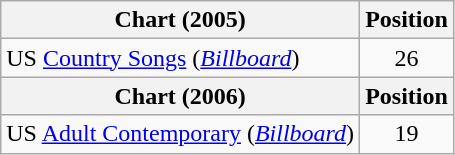<table class="wikitable sortable">
<tr>
<th scope="col">Chart (2005)</th>
<th scope="col">Position</th>
</tr>
<tr>
<td>US <a href='#'>Country Songs</a> (<em><a href='#'>Billboard</a></em>)</td>
<td align="center">26</td>
</tr>
<tr>
<th scope="col">Chart (2006)</th>
<th scope="col">Position</th>
</tr>
<tr>
<td>US <a href='#'>Adult Contemporary</a> (<a href='#'><em>Billboard</em></a>)</td>
<td style="text-align:center;">19</td>
</tr>
</table>
